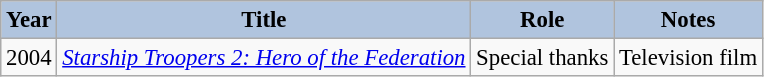<table class="wikitable" style="font-size:95%;">
<tr>
<th style="background:#B0C4DE;">Year</th>
<th style="background:#B0C4DE;">Title</th>
<th style="background:#B0C4DE;">Role</th>
<th style="background:#B0C4DE;">Notes</th>
</tr>
<tr>
<td>2004</td>
<td><em><a href='#'>Starship Troopers 2: Hero of the Federation</a></em></td>
<td>Special thanks</td>
<td>Television film</td>
</tr>
</table>
